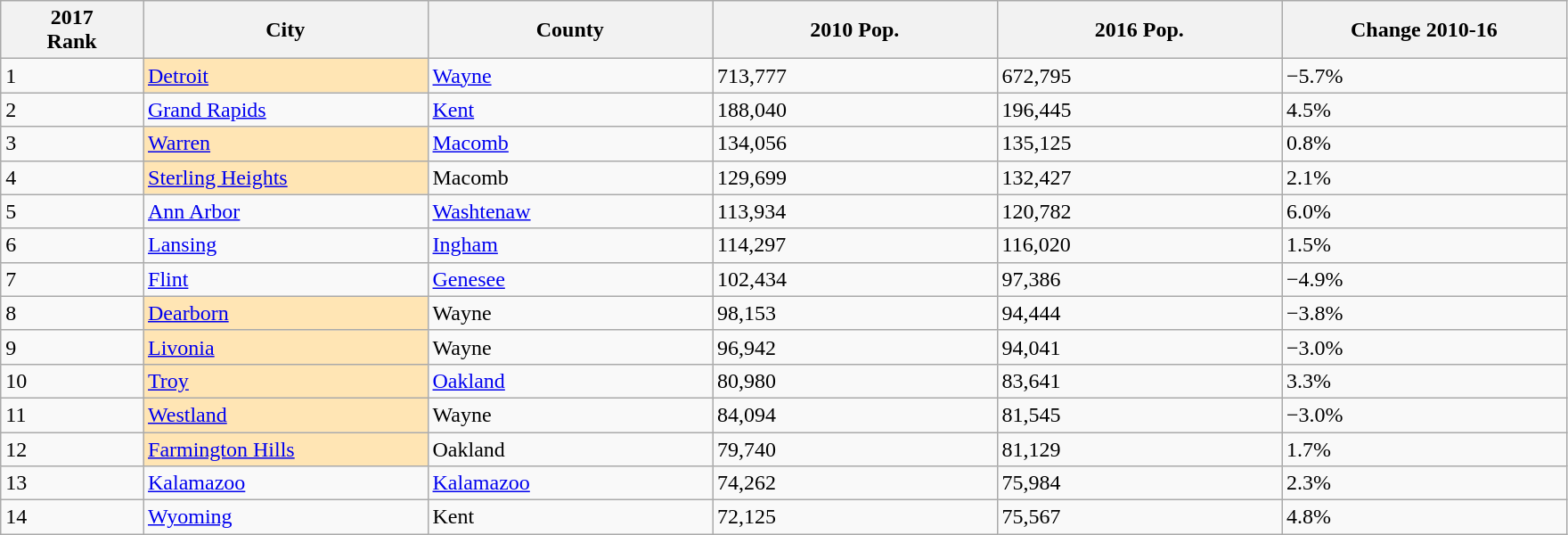<table class="wikitable sortable">
<tr>
<th bgcolor="#DDDDFF" width="5%">2017<br>Rank</th>
<th bgcolor="#DDDDFF" width="10%">City</th>
<th bgcolor="#DDDDFF" width="10%">County</th>
<th bgcolor="#DDDDFF" width="10%">2010 Pop.</th>
<th bgcolor="#DDDDFF" width="10%">2016 Pop.</th>
<th bgcolor="#DDDDFF" width="10%">Change 2010-16</th>
</tr>
<tr align="left">
<td>1</td>
<td bgcolor=#FFE5B4><a href='#'>Detroit</a></td>
<td><a href='#'>Wayne</a></td>
<td>713,777</td>
<td>672,795</td>
<td>−5.7% </td>
</tr>
<tr align="left">
<td>2</td>
<td><a href='#'>Grand Rapids</a></td>
<td><a href='#'>Kent</a></td>
<td>188,040</td>
<td>196,445</td>
<td>4.5% </td>
</tr>
<tr align="left">
<td>3</td>
<td bgcolor=#FFE5B4><a href='#'>Warren</a></td>
<td><a href='#'>Macomb</a></td>
<td>134,056</td>
<td>135,125</td>
<td>0.8% </td>
</tr>
<tr align="left">
<td>4</td>
<td bgcolor=#FFE5B4><a href='#'>Sterling Heights</a></td>
<td>Macomb</td>
<td>129,699</td>
<td>132,427</td>
<td>2.1% </td>
</tr>
<tr align="left">
<td>5</td>
<td><a href='#'>Ann Arbor</a></td>
<td><a href='#'>Washtenaw</a></td>
<td>113,934</td>
<td>120,782</td>
<td>6.0% </td>
</tr>
<tr align="left">
<td>6</td>
<td><a href='#'>Lansing</a></td>
<td><a href='#'>Ingham</a></td>
<td>114,297</td>
<td>116,020</td>
<td>1.5% </td>
</tr>
<tr align="left">
<td>7</td>
<td><a href='#'>Flint</a></td>
<td><a href='#'>Genesee</a></td>
<td>102,434</td>
<td>97,386</td>
<td>−4.9% </td>
</tr>
<tr align="left">
<td>8</td>
<td bgcolor=#FFE5B4><a href='#'>Dearborn</a></td>
<td>Wayne</td>
<td>98,153</td>
<td>94,444</td>
<td>−3.8% </td>
</tr>
<tr align="left">
<td>9</td>
<td bgcolor=#FFE5B4><a href='#'>Livonia</a></td>
<td>Wayne</td>
<td>96,942</td>
<td>94,041</td>
<td>−3.0% </td>
</tr>
<tr align="left">
<td>10</td>
<td bgcolor=#FFE5B4><a href='#'>Troy</a></td>
<td><a href='#'>Oakland</a></td>
<td>80,980</td>
<td>83,641</td>
<td>3.3% </td>
</tr>
<tr align="left">
<td>11</td>
<td bgcolor=#FFE5B4><a href='#'>Westland</a></td>
<td>Wayne</td>
<td>84,094</td>
<td>81,545</td>
<td>−3.0% </td>
</tr>
<tr align="left">
<td>12</td>
<td bgcolor=#FFE5B4><a href='#'>Farmington Hills</a></td>
<td>Oakland</td>
<td>79,740</td>
<td>81,129</td>
<td>1.7% </td>
</tr>
<tr align="left">
<td>13</td>
<td><a href='#'>Kalamazoo</a></td>
<td><a href='#'>Kalamazoo</a></td>
<td>74,262</td>
<td>75,984</td>
<td>2.3% </td>
</tr>
<tr align="left">
<td>14</td>
<td><a href='#'>Wyoming</a></td>
<td>Kent</td>
<td>72,125</td>
<td>75,567</td>
<td>4.8% </td>
</tr>
</table>
